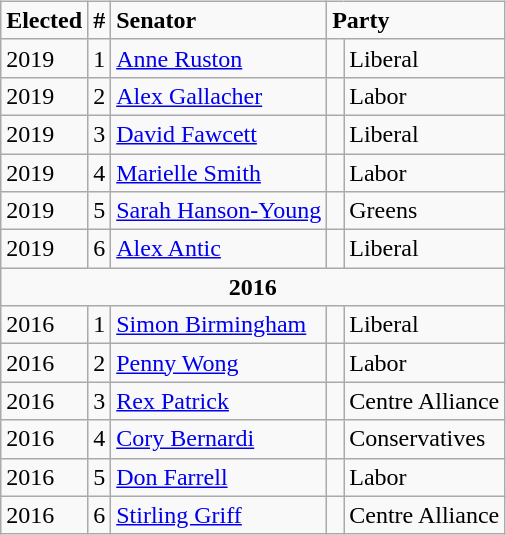<table style="width:100%;">
<tr>
<td><br>





















</td>
<td align=right><br><table class="wikitable">
<tr>
<td><strong>Elected</strong></td>
<td><strong>#</strong></td>
<td><strong>Senator</strong></td>
<td colspan="2"><strong>Party</strong></td>
</tr>
<tr>
<td>2019</td>
<td>1</td>
<td><a href='#'>Anne Ruston</a></td>
<td> </td>
<td>Liberal</td>
</tr>
<tr>
<td>2019</td>
<td>2</td>
<td><a href='#'>Alex Gallacher</a></td>
<td> </td>
<td>Labor</td>
</tr>
<tr>
<td>2019</td>
<td>3</td>
<td><a href='#'>David Fawcett</a></td>
<td> </td>
<td>Liberal</td>
</tr>
<tr>
<td>2019</td>
<td>4</td>
<td><a href='#'>Marielle Smith</a></td>
<td> </td>
<td>Labor</td>
</tr>
<tr>
<td>2019</td>
<td>5</td>
<td><a href='#'>Sarah Hanson-Young</a></td>
<td> </td>
<td>Greens</td>
</tr>
<tr>
<td>2019</td>
<td>6</td>
<td><a href='#'>Alex Antic</a></td>
<td> </td>
<td>Liberal</td>
</tr>
<tr>
<td colspan=5 align=center><strong>2016</strong></td>
</tr>
<tr>
<td>2016</td>
<td>1</td>
<td><a href='#'>Simon Birmingham</a></td>
<td> </td>
<td>Liberal</td>
</tr>
<tr>
<td>2016</td>
<td>2</td>
<td><a href='#'>Penny Wong</a></td>
<td> </td>
<td>Labor</td>
</tr>
<tr>
<td>2016</td>
<td>3</td>
<td><a href='#'>Rex Patrick</a></td>
<td> </td>
<td>Centre Alliance</td>
</tr>
<tr>
<td>2016</td>
<td>4</td>
<td><a href='#'>Cory Bernardi</a></td>
<td> </td>
<td>Conservatives</td>
</tr>
<tr>
<td>2016</td>
<td>5</td>
<td><a href='#'>Don Farrell</a></td>
<td> </td>
<td>Labor</td>
</tr>
<tr>
<td>2016</td>
<td>6</td>
<td><a href='#'>Stirling Griff</a></td>
<td> </td>
<td>Centre Alliance</td>
</tr>
</table>
</td>
</tr>
</table>
